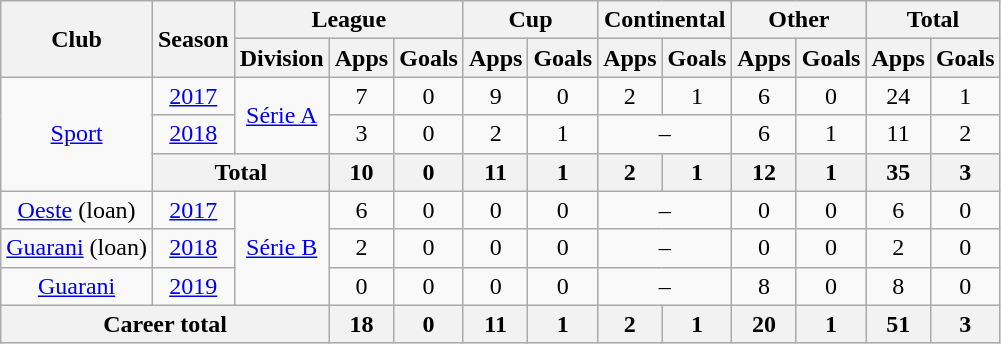<table class="wikitable" style="text-align: center">
<tr>
<th rowspan="2">Club</th>
<th rowspan="2">Season</th>
<th colspan="3">League</th>
<th colspan="2">Cup</th>
<th colspan="2">Continental</th>
<th colspan="2">Other</th>
<th colspan="2">Total</th>
</tr>
<tr>
<th>Division</th>
<th>Apps</th>
<th>Goals</th>
<th>Apps</th>
<th>Goals</th>
<th>Apps</th>
<th>Goals</th>
<th>Apps</th>
<th>Goals</th>
<th>Apps</th>
<th>Goals</th>
</tr>
<tr>
<td rowspan="3"><a href='#'>Sport</a></td>
<td><a href='#'>2017</a></td>
<td rowspan="2"><a href='#'>Série A</a></td>
<td>7</td>
<td>0</td>
<td>9</td>
<td>0</td>
<td>2</td>
<td>1</td>
<td>6</td>
<td>0</td>
<td>24</td>
<td>1</td>
</tr>
<tr>
<td><a href='#'>2018</a></td>
<td>3</td>
<td>0</td>
<td>2</td>
<td>1</td>
<td colspan="2">–</td>
<td>6</td>
<td>1</td>
<td>11</td>
<td>2</td>
</tr>
<tr>
<th colspan="2"><strong>Total</strong></th>
<th>10</th>
<th>0</th>
<th>11</th>
<th>1</th>
<th>2</th>
<th>1</th>
<th>12</th>
<th>1</th>
<th>35</th>
<th>3</th>
</tr>
<tr>
<td><a href='#'>Oeste</a> (loan)</td>
<td><a href='#'>2017</a></td>
<td rowspan="3"><a href='#'>Série B</a></td>
<td>6</td>
<td>0</td>
<td>0</td>
<td>0</td>
<td colspan="2">–</td>
<td>0</td>
<td>0</td>
<td>6</td>
<td>0</td>
</tr>
<tr>
<td><a href='#'>Guarani</a> (loan)</td>
<td><a href='#'>2018</a></td>
<td>2</td>
<td>0</td>
<td>0</td>
<td>0</td>
<td colspan="2">–</td>
<td>0</td>
<td>0</td>
<td>2</td>
<td>0</td>
</tr>
<tr>
<td><a href='#'>Guarani</a></td>
<td><a href='#'>2019</a></td>
<td>0</td>
<td>0</td>
<td>0</td>
<td>0</td>
<td colspan="2">–</td>
<td>8</td>
<td>0</td>
<td>8</td>
<td>0</td>
</tr>
<tr>
<th colspan="3"><strong>Career total</strong></th>
<th>18</th>
<th>0</th>
<th>11</th>
<th>1</th>
<th>2</th>
<th>1</th>
<th>20</th>
<th>1</th>
<th>51</th>
<th>3</th>
</tr>
</table>
